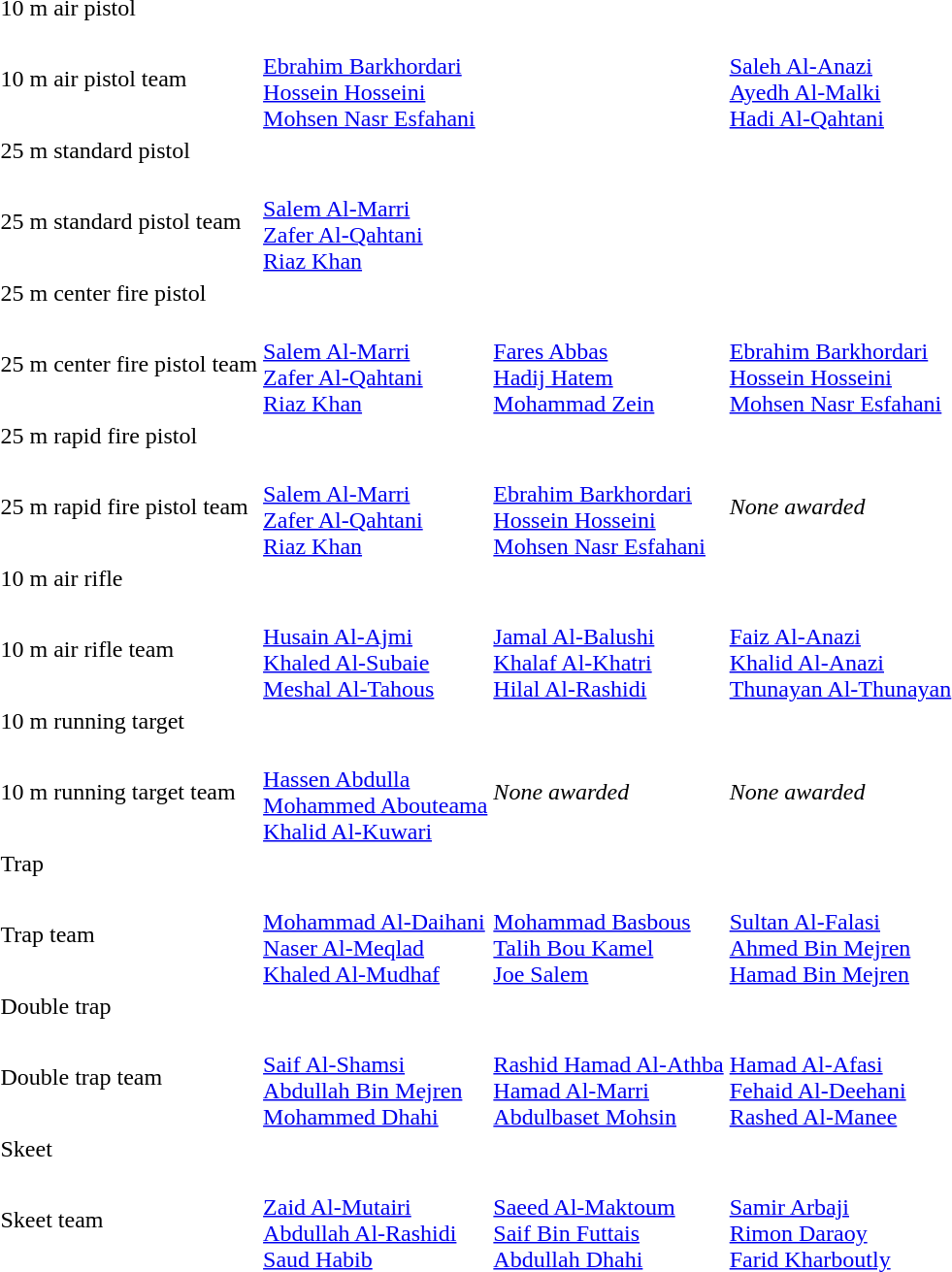<table>
<tr>
<td>10 m air pistol</td>
<td></td>
<td></td>
<td></td>
</tr>
<tr>
<td>10 m air pistol team</td>
<td><br><a href='#'>Ebrahim Barkhordari</a><br><a href='#'>Hossein Hosseini</a><br><a href='#'>Mohsen Nasr Esfahani</a></td>
<td></td>
<td><br><a href='#'>Saleh Al-Anazi</a><br><a href='#'>Ayedh Al-Malki</a><br><a href='#'>Hadi Al-Qahtani</a></td>
</tr>
<tr>
<td>25 m standard pistol</td>
<td></td>
<td></td>
<td></td>
</tr>
<tr>
<td>25 m standard pistol team</td>
<td><br><a href='#'>Salem Al-Marri</a><br><a href='#'>Zafer Al-Qahtani</a><br><a href='#'>Riaz Khan</a></td>
<td></td>
<td></td>
</tr>
<tr>
<td>25 m center fire pistol</td>
<td></td>
<td></td>
<td></td>
</tr>
<tr>
<td>25 m center fire pistol team</td>
<td><br><a href='#'>Salem Al-Marri</a><br><a href='#'>Zafer Al-Qahtani</a><br><a href='#'>Riaz Khan</a></td>
<td><br><a href='#'>Fares Abbas</a><br><a href='#'>Hadij Hatem</a><br><a href='#'>Mohammad Zein</a></td>
<td><br><a href='#'>Ebrahim Barkhordari</a><br><a href='#'>Hossein Hosseini</a><br><a href='#'>Mohsen Nasr Esfahani</a></td>
</tr>
<tr>
<td>25 m rapid fire pistol</td>
<td></td>
<td></td>
<td></td>
</tr>
<tr>
<td>25 m rapid fire pistol team</td>
<td><br><a href='#'>Salem Al-Marri</a><br><a href='#'>Zafer Al-Qahtani</a><br><a href='#'>Riaz Khan</a></td>
<td><br><a href='#'>Ebrahim Barkhordari</a><br><a href='#'>Hossein Hosseini</a><br><a href='#'>Mohsen Nasr Esfahani</a></td>
<td><em>None awarded</em></td>
</tr>
<tr>
<td>10 m air rifle</td>
<td></td>
<td></td>
<td></td>
</tr>
<tr>
<td>10 m air rifle team</td>
<td><br><a href='#'>Husain Al-Ajmi</a><br><a href='#'>Khaled Al-Subaie</a><br><a href='#'>Meshal Al-Tahous</a></td>
<td><br><a href='#'>Jamal Al-Balushi</a><br><a href='#'>Khalaf Al-Khatri</a><br><a href='#'>Hilal Al-Rashidi</a></td>
<td><br><a href='#'>Faiz Al-Anazi</a><br><a href='#'>Khalid Al-Anazi</a><br><a href='#'>Thunayan Al-Thunayan</a></td>
</tr>
<tr>
<td>10 m running target</td>
<td></td>
<td></td>
<td></td>
</tr>
<tr>
<td>10 m running target team</td>
<td><br><a href='#'>Hassen Abdulla</a><br><a href='#'>Mohammed Abouteama</a><br><a href='#'>Khalid Al-Kuwari</a></td>
<td><em>None awarded</em></td>
<td><em>None awarded</em></td>
</tr>
<tr>
<td>Trap</td>
<td></td>
<td></td>
<td></td>
</tr>
<tr>
<td>Trap team</td>
<td><br><a href='#'>Mohammad Al-Daihani</a><br><a href='#'>Naser Al-Meqlad</a><br><a href='#'>Khaled Al-Mudhaf</a></td>
<td><br><a href='#'>Mohammad Basbous</a><br><a href='#'>Talih Bou Kamel</a><br><a href='#'>Joe Salem</a></td>
<td><br><a href='#'>Sultan Al-Falasi</a><br><a href='#'>Ahmed Bin Mejren</a><br><a href='#'>Hamad Bin Mejren</a></td>
</tr>
<tr>
<td>Double trap</td>
<td></td>
<td></td>
<td></td>
</tr>
<tr>
<td>Double trap team</td>
<td><br><a href='#'>Saif Al-Shamsi</a><br><a href='#'>Abdullah Bin Mejren</a><br><a href='#'>Mohammed Dhahi</a></td>
<td><br><a href='#'>Rashid Hamad Al-Athba</a><br><a href='#'>Hamad Al-Marri</a><br><a href='#'>Abdulbaset Mohsin</a></td>
<td><br><a href='#'>Hamad Al-Afasi</a><br><a href='#'>Fehaid Al-Deehani</a><br><a href='#'>Rashed Al-Manee</a></td>
</tr>
<tr>
<td>Skeet</td>
<td></td>
<td></td>
<td></td>
</tr>
<tr>
<td>Skeet team</td>
<td><br><a href='#'>Zaid Al-Mutairi</a><br><a href='#'>Abdullah Al-Rashidi</a><br><a href='#'>Saud Habib</a></td>
<td><br><a href='#'>Saeed Al-Maktoum</a><br><a href='#'>Saif Bin Futtais</a><br><a href='#'>Abdullah Dhahi</a></td>
<td><br><a href='#'>Samir Arbaji</a><br><a href='#'>Rimon Daraoy</a><br><a href='#'>Farid Kharboutly</a></td>
</tr>
</table>
